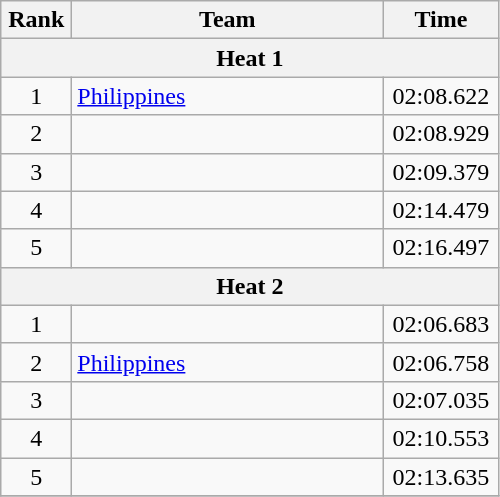<table class=wikitable style="text-align:center">
<tr>
<th width=40>Rank</th>
<th width=200>Team</th>
<th width=70>Time</th>
</tr>
<tr>
<th colspan=3>Heat 1</th>
</tr>
<tr>
<td>1</td>
<td align=left> <a href='#'>Philippines</a></td>
<td>02:08.622</td>
</tr>
<tr>
<td>2</td>
<td align=left></td>
<td>02:08.929</td>
</tr>
<tr>
<td>3</td>
<td align=left></td>
<td>02:09.379</td>
</tr>
<tr>
<td>4</td>
<td align=left></td>
<td>02:14.479</td>
</tr>
<tr>
<td>5</td>
<td align=left></td>
<td>02:16.497</td>
</tr>
<tr>
<th colspan=3>Heat 2</th>
</tr>
<tr>
<td>1</td>
<td align=left></td>
<td>02:06.683</td>
</tr>
<tr>
<td>2</td>
<td align=left> <a href='#'>Philippines</a></td>
<td>02:06.758</td>
</tr>
<tr>
<td>3</td>
<td align=left></td>
<td>02:07.035</td>
</tr>
<tr>
<td>4</td>
<td align=left></td>
<td>02:10.553</td>
</tr>
<tr>
<td>5</td>
<td align=left></td>
<td>02:13.635</td>
</tr>
<tr>
</tr>
</table>
